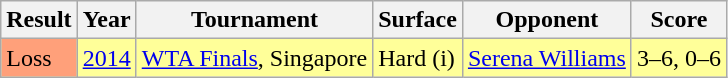<table class="sortable wikitable">
<tr>
<th>Result</th>
<th>Year</th>
<th>Tournament</th>
<th>Surface</th>
<th>Opponent</th>
<th class="unsortable">Score</th>
</tr>
<tr style="background:#ff9;">
<td style="background:#ffa07a;">Loss</td>
<td><a href='#'>2014</a></td>
<td><a href='#'>WTA Finals</a>, Singapore</td>
<td>Hard (i)</td>
<td> <a href='#'>Serena Williams</a></td>
<td>3–6, 0–6</td>
</tr>
</table>
